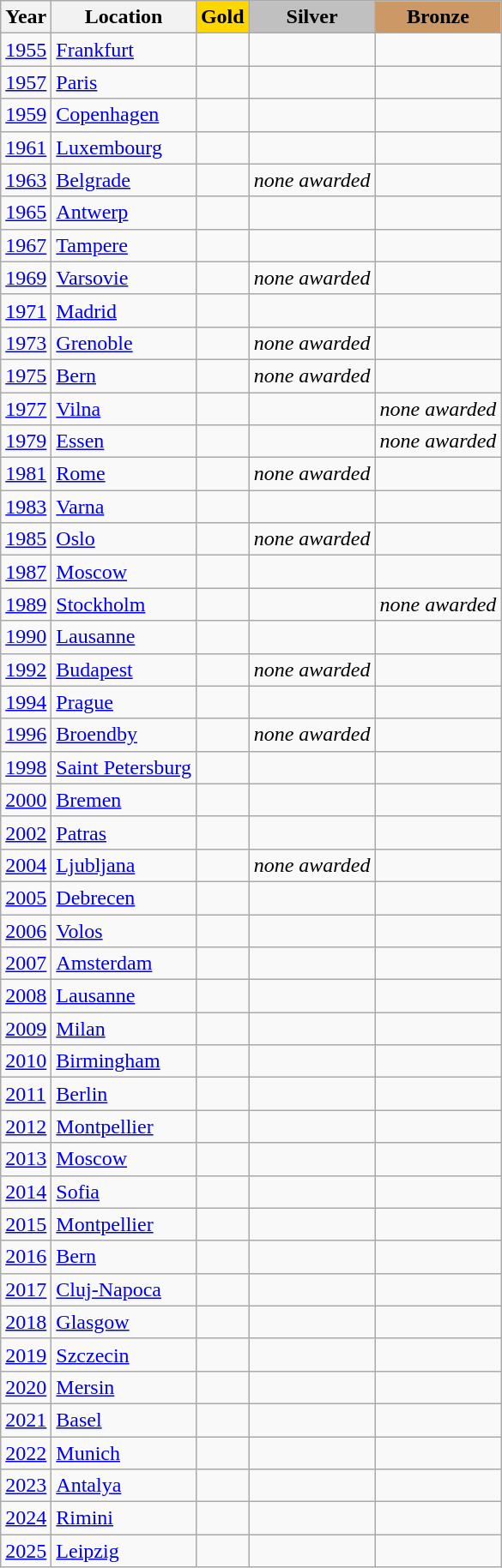<table class="wikitable">
<tr>
<th>Year</th>
<th>Location</th>
<th style="background-color:gold;">Gold</th>
<th style="background-color:silver;">Silver</th>
<th style="background-color:#cc9966;">Bronze</th>
</tr>
<tr>
<td><a href='#'>1955</a></td>
<td> <a href='#'>Frankfurt</a></td>
<td></td>
<td></td>
<td></td>
</tr>
<tr>
<td><a href='#'>1957</a></td>
<td> <a href='#'>Paris</a></td>
<td></td>
<td></td>
<td></td>
</tr>
<tr>
<td><a href='#'>1959</a></td>
<td> <a href='#'>Copenhagen</a></td>
<td></td>
<td></td>
<td><br></td>
</tr>
<tr>
<td><a href='#'>1961</a></td>
<td> <a href='#'>Luxembourg</a></td>
<td></td>
<td></td>
<td></td>
</tr>
<tr>
<td><a href='#'>1963</a></td>
<td> <a href='#'>Belgrade</a></td>
<td><br></td>
<td><em>none awarded</em></td>
<td></td>
</tr>
<tr>
<td><a href='#'>1965</a></td>
<td> <a href='#'>Antwerp</a></td>
<td></td>
<td></td>
<td></td>
</tr>
<tr>
<td><a href='#'>1967</a></td>
<td> <a href='#'>Tampere</a></td>
<td></td>
<td></td>
<td><br></td>
</tr>
<tr>
<td><a href='#'>1969</a></td>
<td> <a href='#'>Varsovie</a></td>
<td><br></td>
<td><em>none awarded</em></td>
<td></td>
</tr>
<tr>
<td><a href='#'>1971</a></td>
<td> <a href='#'>Madrid</a></td>
<td></td>
<td></td>
<td></td>
</tr>
<tr>
<td><a href='#'>1973</a></td>
<td> <a href='#'>Grenoble</a></td>
<td><br></td>
<td><em>none awarded</em></td>
<td></td>
</tr>
<tr>
<td><a href='#'>1975</a></td>
<td> <a href='#'>Bern</a></td>
<td><br></td>
<td><em>none awarded</em></td>
<td></td>
</tr>
<tr>
<td><a href='#'>1977</a></td>
<td> <a href='#'>Vilna</a></td>
<td></td>
<td><br></td>
<td><em>none awarded</em></td>
</tr>
<tr>
<td><a href='#'>1979</a></td>
<td> <a href='#'>Essen</a></td>
<td></td>
<td><br></td>
<td><em>none awarded</em></td>
</tr>
<tr>
<td><a href='#'>1981</a></td>
<td> <a href='#'>Rome</a></td>
<td><br></td>
<td><em>none awarded</em></td>
<td></td>
</tr>
<tr>
<td><a href='#'>1983</a></td>
<td> <a href='#'>Varna</a></td>
<td></td>
<td></td>
<td></td>
</tr>
<tr>
<td><a href='#'>1985</a></td>
<td> <a href='#'>Oslo</a></td>
<td><br></td>
<td><em>none awarded</em></td>
<td></td>
</tr>
<tr>
<td><a href='#'>1987</a></td>
<td> <a href='#'>Moscow</a></td>
<td></td>
<td></td>
<td></td>
</tr>
<tr>
<td><a href='#'>1989</a></td>
<td> <a href='#'>Stockholm</a></td>
<td></td>
<td><br></td>
<td><em>none awarded</em></td>
</tr>
<tr>
<td><a href='#'>1990</a></td>
<td> <a href='#'>Lausanne</a></td>
<td></td>
<td></td>
<td><br></td>
</tr>
<tr>
<td><a href='#'>1992</a></td>
<td> <a href='#'>Budapest</a></td>
<td><br></td>
<td><em>none awarded</em></td>
<td></td>
</tr>
<tr>
<td><a href='#'>1994</a></td>
<td> <a href='#'>Prague</a></td>
<td></td>
<td></td>
<td></td>
</tr>
<tr>
<td><a href='#'>1996</a></td>
<td> <a href='#'>Broendby</a></td>
<td><br></td>
<td><em>none awarded</em></td>
<td><br></td>
</tr>
<tr>
<td><a href='#'>1998</a></td>
<td> <a href='#'>Saint Petersburg</a></td>
<td></td>
<td></td>
<td></td>
</tr>
<tr>
<td><a href='#'>2000</a></td>
<td> <a href='#'>Bremen</a></td>
<td></td>
<td></td>
<td></td>
</tr>
<tr>
<td><a href='#'>2002</a></td>
<td> <a href='#'>Patras</a></td>
<td></td>
<td></td>
<td></td>
</tr>
<tr>
<td><a href='#'>2004</a></td>
<td> <a href='#'>Ljubljana</a></td>
<td><br></td>
<td><em>none awarded</em></td>
<td></td>
</tr>
<tr>
<td><a href='#'>2005</a></td>
<td> <a href='#'>Debrecen</a></td>
<td></td>
<td></td>
<td></td>
</tr>
<tr>
<td><a href='#'>2006</a></td>
<td> <a href='#'>Volos</a></td>
<td></td>
<td></td>
<td></td>
</tr>
<tr>
<td><a href='#'>2007</a></td>
<td> <a href='#'>Amsterdam</a></td>
<td></td>
<td></td>
<td></td>
</tr>
<tr>
<td><a href='#'>2008</a></td>
<td> <a href='#'>Lausanne</a></td>
<td></td>
<td></td>
<td><br></td>
</tr>
<tr>
<td><a href='#'>2009</a></td>
<td> <a href='#'>Milan</a></td>
<td></td>
<td></td>
<td></td>
</tr>
<tr>
<td><a href='#'>2010</a></td>
<td> <a href='#'>Birmingham</a></td>
<td></td>
<td></td>
<td><br></td>
</tr>
<tr>
<td><a href='#'>2011</a></td>
<td> <a href='#'>Berlin</a></td>
<td></td>
<td></td>
<td></td>
</tr>
<tr>
<td><a href='#'>2012</a></td>
<td> <a href='#'>Montpellier</a></td>
<td></td>
<td></td>
<td></td>
</tr>
<tr>
<td><a href='#'>2013</a></td>
<td> <a href='#'>Moscow</a></td>
<td></td>
<td></td>
<td></td>
</tr>
<tr>
<td><a href='#'>2014</a></td>
<td> <a href='#'>Sofia</a></td>
<td></td>
<td></td>
<td></td>
</tr>
<tr>
<td><a href='#'>2015</a></td>
<td> <a href='#'>Montpellier</a></td>
<td></td>
<td></td>
<td></td>
</tr>
<tr>
<td><a href='#'>2016</a></td>
<td> <a href='#'>Bern</a></td>
<td></td>
<td></td>
<td></td>
</tr>
<tr>
<td><a href='#'>2017</a></td>
<td> <a href='#'>Cluj-Napoca</a></td>
<td></td>
<td></td>
<td></td>
</tr>
<tr>
<td><a href='#'>2018</a></td>
<td> <a href='#'>Glasgow</a></td>
<td></td>
<td></td>
<td></td>
</tr>
<tr>
<td><a href='#'>2019</a></td>
<td> <a href='#'>Szczecin</a></td>
<td></td>
<td></td>
<td></td>
</tr>
<tr>
<td><a href='#'>2020</a></td>
<td> <a href='#'>Mersin</a></td>
<td></td>
<td></td>
<td></td>
</tr>
<tr>
<td><a href='#'>2021</a></td>
<td> <a href='#'>Basel</a></td>
<td></td>
<td></td>
<td></td>
</tr>
<tr>
<td><a href='#'>2022</a></td>
<td> <a href='#'>Munich</a></td>
<td></td>
<td></td>
<td></td>
</tr>
<tr>
<td><a href='#'>2023</a></td>
<td> <a href='#'>Antalya</a></td>
<td></td>
<td></td>
<td></td>
</tr>
<tr>
<td><a href='#'>2024</a></td>
<td> <a href='#'>Rimini</a></td>
<td></td>
<td></td>
<td></td>
</tr>
<tr>
<td><a href='#'>2025</a></td>
<td> <a href='#'>Leipzig</a></td>
<td></td>
<td></td>
<td></td>
</tr>
</table>
